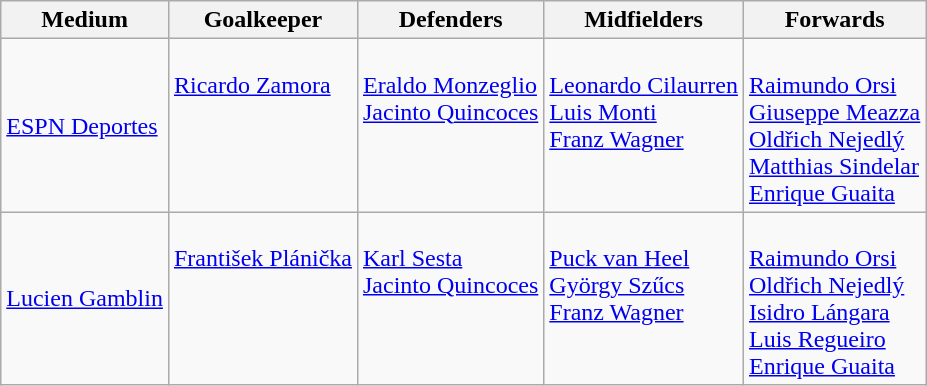<table class="wikitable">
<tr>
<th>Medium</th>
<th>Goalkeeper</th>
<th>Defenders</th>
<th>Midfielders</th>
<th>Forwards</th>
</tr>
<tr>
<td><a href='#'>ESPN Deportes</a></td>
<td valign="top"><br> <a href='#'>Ricardo Zamora</a></td>
<td valign="top"><br> <a href='#'>Eraldo Monzeglio</a><br> <a href='#'>Jacinto Quincoces</a></td>
<td valign="top"><br> <a href='#'>Leonardo Cilaurren</a><br> <a href='#'>Luis Monti</a><br> <a href='#'>Franz Wagner</a></td>
<td valign="top"><br> <a href='#'>Raimundo Orsi</a><br> <a href='#'>Giuseppe Meazza</a><br> <a href='#'>Oldřich Nejedlý</a><br> <a href='#'>Matthias Sindelar</a><br> <a href='#'>Enrique Guaita</a></td>
</tr>
<tr>
<td><a href='#'>Lucien Gamblin</a></td>
<td valign="top"><br> <a href='#'>František Plánička</a></td>
<td valign="top"><br> <a href='#'>Karl Sesta</a><br> <a href='#'>Jacinto Quincoces</a></td>
<td valign="top"><br> <a href='#'>Puck van Heel</a><br> <a href='#'>György Szűcs</a><br> <a href='#'>Franz Wagner</a></td>
<td valign="top"><br> <a href='#'>Raimundo Orsi</a><br> <a href='#'>Oldřich Nejedlý</a><br> <a href='#'>Isidro Lángara</a><br> <a href='#'>Luis Regueiro</a><br> <a href='#'>Enrique Guaita</a></td>
</tr>
</table>
